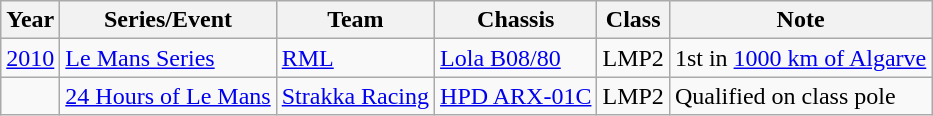<table class="wikitable">
<tr>
<th>Year</th>
<th>Series/Event</th>
<th>Team</th>
<th>Chassis</th>
<th>Class</th>
<th>Note</th>
</tr>
<tr>
<td><a href='#'>2010</a></td>
<td><a href='#'>Le Mans Series</a></td>
<td> <a href='#'>RML</a></td>
<td><a href='#'>Lola B08/80</a></td>
<td>LMP2</td>
<td>1st in <a href='#'>1000 km of Algarve</a></td>
</tr>
<tr>
<td></td>
<td><a href='#'>24 Hours of Le Mans</a></td>
<td> <a href='#'>Strakka Racing</a></td>
<td><a href='#'>HPD ARX-01C</a></td>
<td>LMP2</td>
<td>Qualified on class pole</td>
</tr>
</table>
